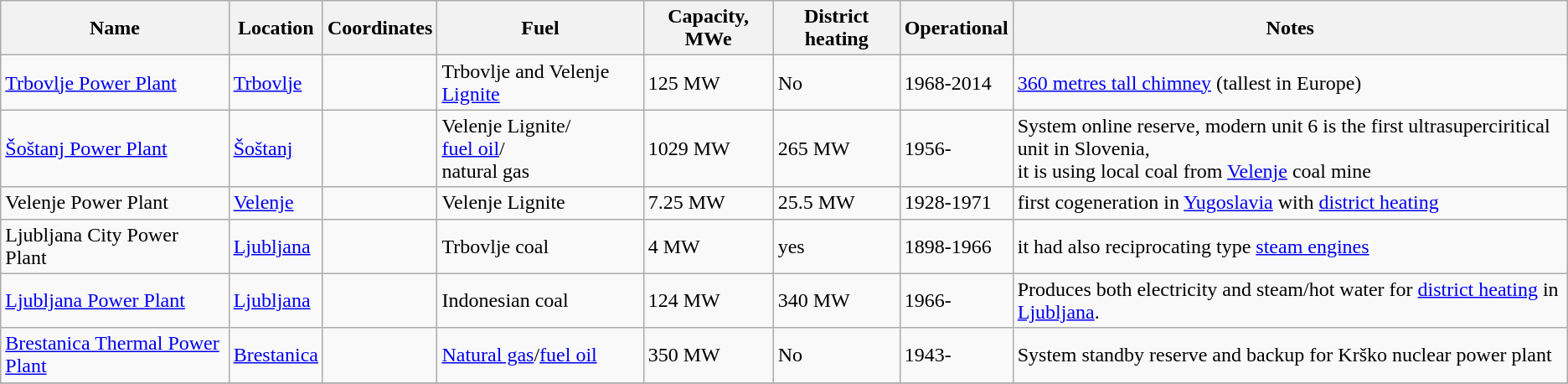<table class="wikitable sortable">
<tr>
<th>Name</th>
<th>Location</th>
<th>Coordinates</th>
<th>Fuel</th>
<th>Capacity, MWe</th>
<th>District heating</th>
<th>Operational</th>
<th>Notes</th>
</tr>
<tr>
<td><a href='#'>Trbovlje Power Plant</a></td>
<td><a href='#'>Trbovlje</a></td>
<td></td>
<td>Trbovlje and Velenje <a href='#'>Lignite</a></td>
<td>125 MW</td>
<td>No</td>
<td>1968-2014</td>
<td><a href='#'>360 metres tall chimney</a> (tallest in Europe)</td>
</tr>
<tr>
<td><a href='#'>Šoštanj Power Plant</a></td>
<td><a href='#'>Šoštanj</a></td>
<td></td>
<td>Velenje Lignite/<br><a href='#'>fuel oil</a>/<br>natural gas</td>
<td>1029 MW</td>
<td>265 MW</td>
<td>1956-</td>
<td>System online reserve, modern unit 6 is the first ultrasuperciritical unit in Slovenia, <br> it is using local coal from <a href='#'>Velenje</a> coal mine</td>
</tr>
<tr>
<td>Velenje Power Plant</td>
<td><a href='#'>Velenje</a></td>
<td></td>
<td>Velenje Lignite</td>
<td>7.25 MW</td>
<td>25.5 MW</td>
<td>1928-1971</td>
<td>first cogeneration in <a href='#'>Yugoslavia</a> with <a href='#'>district heating</a></td>
</tr>
<tr>
<td>Ljubljana City Power Plant</td>
<td><a href='#'>Ljubljana</a></td>
<td></td>
<td>Trbovlje coal</td>
<td>4 MW</td>
<td>yes</td>
<td>1898-1966</td>
<td>it had also reciprocating type <a href='#'>steam engines</a></td>
</tr>
<tr>
<td><a href='#'>Ljubljana Power Plant</a></td>
<td><a href='#'>Ljubljana</a></td>
<td></td>
<td>Indonesian coal</td>
<td>124  MW</td>
<td>340 MW</td>
<td>1966-</td>
<td>Produces both electricity and steam/hot water for <a href='#'>district heating</a> in <a href='#'>Ljubljana</a>.</td>
</tr>
<tr>
<td><a href='#'>Brestanica Thermal Power Plant</a></td>
<td><a href='#'>Brestanica</a></td>
<td></td>
<td><a href='#'>Natural gas</a>/<a href='#'>fuel oil</a></td>
<td>350 MW</td>
<td>No</td>
<td>1943-</td>
<td>System standby reserve and backup for Krško nuclear power plant</td>
</tr>
<tr>
</tr>
</table>
